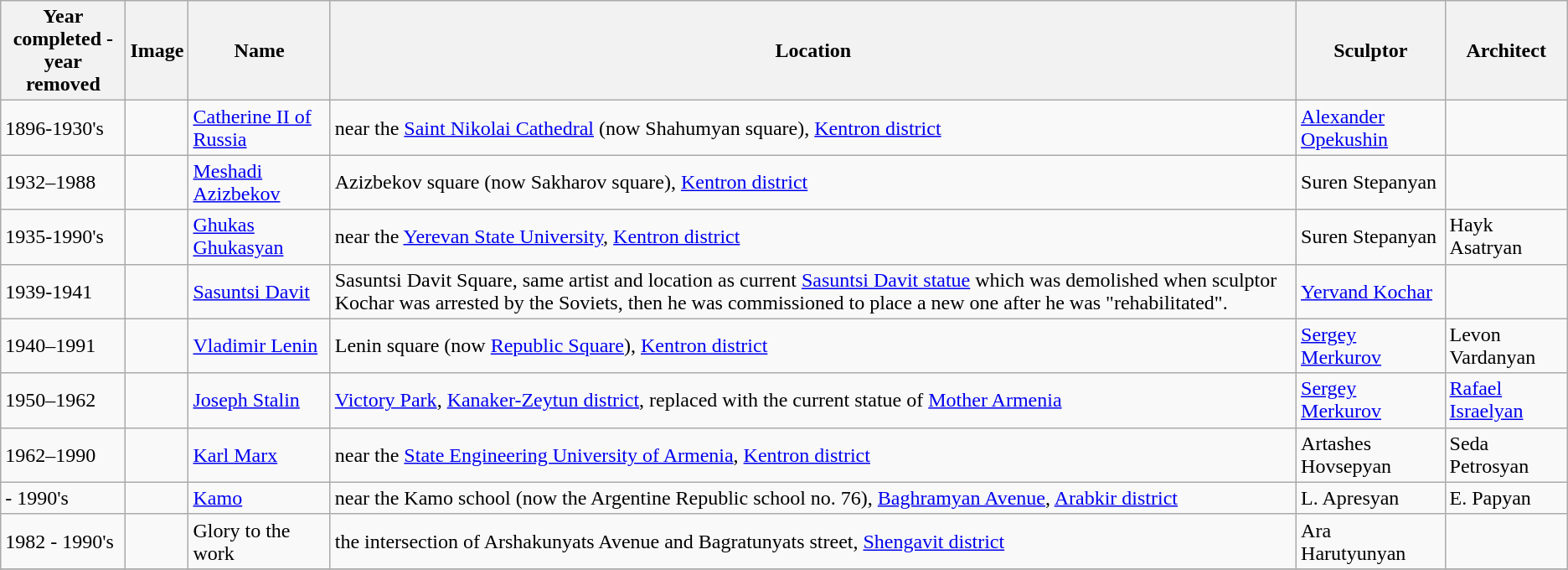<table class="wikitable">
<tr>
<th>Year completed - <br>year removed</th>
<th>Image</th>
<th>Name</th>
<th>Location</th>
<th>Sculptor</th>
<th>Architect</th>
</tr>
<tr>
<td>1896-1930's</td>
<td></td>
<td><a href='#'>Catherine II of Russia</a></td>
<td>near the <a href='#'>Saint Nikolai Cathedral</a> (now Shahumyan square), <a href='#'>Kentron district</a></td>
<td><a href='#'>Alexander Opekushin</a></td>
<td></td>
</tr>
<tr>
<td>1932–1988</td>
<td></td>
<td><a href='#'>Meshadi Azizbekov</a></td>
<td>Azizbekov square (now Sakharov square), <a href='#'>Kentron district</a></td>
<td>Suren Stepanyan</td>
<td></td>
</tr>
<tr>
<td>1935-1990's</td>
<td></td>
<td><a href='#'>Ghukas Ghukasyan</a></td>
<td>near the <a href='#'>Yerevan State University</a>, <a href='#'>Kentron district</a></td>
<td>Suren Stepanyan</td>
<td>Hayk Asatryan</td>
</tr>
<tr>
<td>1939-1941</td>
<td></td>
<td><a href='#'>Sasuntsi Davit</a></td>
<td>Sasuntsi Davit Square, same artist and location as current <a href='#'>Sasuntsi Davit statue</a> which was demolished when sculptor Kochar was arrested by the Soviets, then he was commissioned to place a new one after he was "rehabilitated".</td>
<td><a href='#'>Yervand Kochar</a></td>
<td></td>
</tr>
<tr>
<td>1940–1991</td>
<td></td>
<td><a href='#'>Vladimir Lenin</a></td>
<td>Lenin square (now <a href='#'>Republic Square</a>), <a href='#'>Kentron district</a></td>
<td><a href='#'>Sergey Merkurov</a></td>
<td>Levon Vardanyan</td>
</tr>
<tr>
<td>1950–1962</td>
<td></td>
<td><a href='#'>Joseph Stalin</a></td>
<td><a href='#'>Victory Park</a>, <a href='#'>Kanaker-Zeytun district</a>, replaced with the current statue of <a href='#'>Mother Armenia</a></td>
<td><a href='#'>Sergey Merkurov</a></td>
<td><a href='#'>Rafael Israelyan</a></td>
</tr>
<tr>
<td>1962–1990</td>
<td></td>
<td><a href='#'>Karl Marx</a></td>
<td>near the <a href='#'>State Engineering University of Armenia</a>, <a href='#'>Kentron district</a></td>
<td>Artashes Hovsepyan</td>
<td>Seda Petrosyan</td>
</tr>
<tr>
<td>- 1990's</td>
<td></td>
<td><a href='#'>Kamo</a></td>
<td>near the Kamo school (now the Argentine Republic school no. 76), <a href='#'>Baghramyan Avenue</a>, <a href='#'>Arabkir district</a></td>
<td>L. Apresyan</td>
<td>E. Papyan</td>
</tr>
<tr>
<td>1982 - 1990's</td>
<td></td>
<td>Glory to the work</td>
<td>the intersection of Arshakunyats Avenue and Bagratunyats street, <a href='#'>Shengavit district</a></td>
<td>Ara Harutyunyan</td>
<td></td>
</tr>
<tr>
</tr>
</table>
